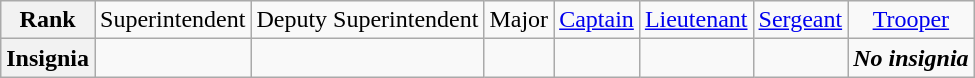<table class="wikitable">
<tr style="text-align:center;">
<th>Rank</th>
<td>Superintendent</td>
<td>Deputy Superintendent</td>
<td>Major</td>
<td><a href='#'>Captain</a></td>
<td><a href='#'>Lieutenant</a></td>
<td><a href='#'>Sergeant</a></td>
<td><a href='#'>Trooper</a></td>
</tr>
<tr style="text-align:center;">
<th>Insignia</th>
<td></td>
<td></td>
<td></td>
<td></td>
<td></td>
<td></td>
<td><strong><em>No insignia</em></strong></td>
</tr>
</table>
